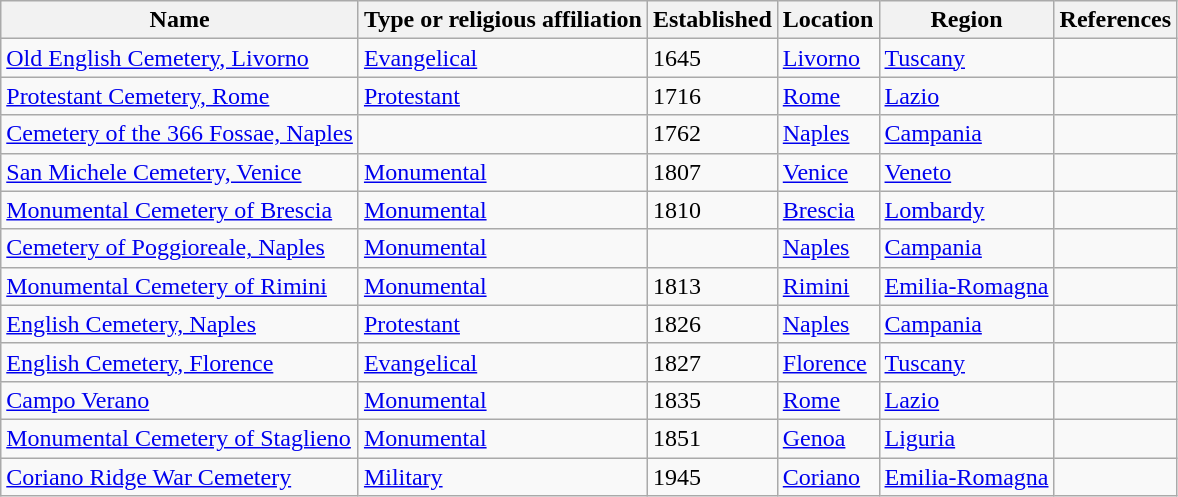<table class="wikitable">
<tr>
<th>Name</th>
<th>Type or religious affiliation</th>
<th>Established</th>
<th>Location</th>
<th>Region</th>
<th>References</th>
</tr>
<tr>
<td><a href='#'>Old English Cemetery, Livorno</a></td>
<td><a href='#'>Evangelical</a></td>
<td>1645</td>
<td><a href='#'>Livorno</a></td>
<td><a href='#'>Tuscany</a></td>
<td></td>
</tr>
<tr>
<td><a href='#'>Protestant Cemetery, Rome</a></td>
<td><a href='#'>Protestant</a></td>
<td>1716</td>
<td><a href='#'>Rome</a></td>
<td><a href='#'>Lazio</a></td>
<td></td>
</tr>
<tr>
<td><a href='#'>Cemetery of the 366 Fossae, Naples</a></td>
<td></td>
<td>1762</td>
<td><a href='#'>Naples</a></td>
<td><a href='#'>Campania</a></td>
<td></td>
</tr>
<tr>
<td><a href='#'>San Michele Cemetery, Venice</a></td>
<td><a href='#'>Monumental</a></td>
<td>1807</td>
<td><a href='#'>Venice</a></td>
<td><a href='#'>Veneto</a></td>
<td></td>
</tr>
<tr>
<td><a href='#'>Monumental Cemetery of Brescia</a></td>
<td><a href='#'>Monumental</a></td>
<td>1810</td>
<td><a href='#'>Brescia</a></td>
<td><a href='#'>Lombardy</a></td>
<td></td>
</tr>
<tr>
<td><a href='#'>Cemetery of Poggioreale, Naples</a></td>
<td><a href='#'>Monumental</a></td>
<td></td>
<td><a href='#'>Naples</a></td>
<td><a href='#'>Campania</a></td>
<td></td>
</tr>
<tr>
<td><a href='#'>Monumental Cemetery of Rimini</a></td>
<td><a href='#'>Monumental</a></td>
<td>1813</td>
<td><a href='#'>Rimini</a></td>
<td><a href='#'>Emilia-Romagna</a></td>
<td></td>
</tr>
<tr>
<td><a href='#'>English Cemetery, Naples</a></td>
<td><a href='#'>Protestant</a></td>
<td>1826</td>
<td><a href='#'>Naples</a></td>
<td><a href='#'>Campania</a></td>
<td></td>
</tr>
<tr>
<td><a href='#'>English Cemetery, Florence</a></td>
<td><a href='#'>Evangelical</a></td>
<td>1827</td>
<td><a href='#'>Florence</a></td>
<td><a href='#'>Tuscany</a></td>
<td></td>
</tr>
<tr>
<td><a href='#'>Campo Verano</a></td>
<td><a href='#'>Monumental</a></td>
<td>1835</td>
<td><a href='#'>Rome</a></td>
<td><a href='#'>Lazio</a></td>
<td></td>
</tr>
<tr>
<td><a href='#'>Monumental Cemetery of Staglieno</a></td>
<td><a href='#'>Monumental</a></td>
<td>1851</td>
<td><a href='#'>Genoa</a></td>
<td><a href='#'>Liguria</a></td>
<td></td>
</tr>
<tr>
<td><a href='#'>Coriano Ridge War Cemetery</a></td>
<td><a href='#'>Military</a></td>
<td>1945</td>
<td><a href='#'>Coriano</a></td>
<td><a href='#'>Emilia-Romagna</a></td>
<td></td>
</tr>
</table>
